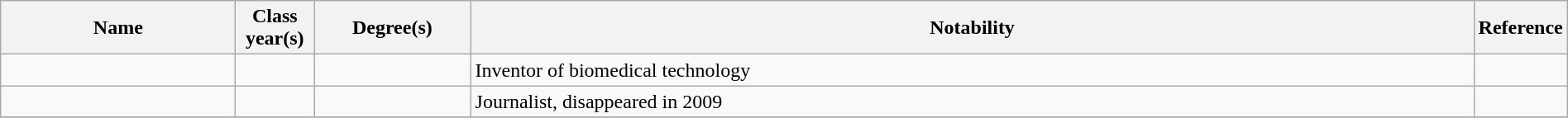<table class="wikitable sortable" style="width:100%">
<tr>
<th width="15%">Name</th>
<th width="5%">Class year(s)</th>
<th width="10%">Degree(s)</th>
<th width="*" class="unsortable">Notability</th>
<th width="5%" class="unsortable">Reference</th>
</tr>
<tr>
<td></td>
<td align="center"></td>
<td></td>
<td>Inventor of biomedical technology</td>
<td align="center"></td>
</tr>
<tr>
<td></td>
<td align="center"></td>
<td></td>
<td>Journalist, disappeared in 2009</td>
<td align="center"></td>
</tr>
<tr>
</tr>
</table>
